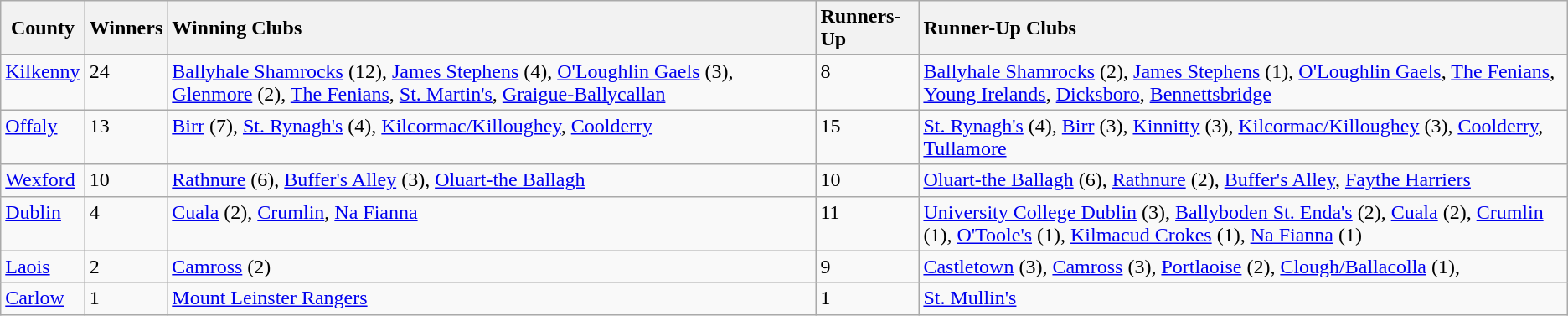<table class="wikitable">
<tr>
<th>County</th>
<th style="text-align:left">Winners</th>
<th style="text-align:left">Winning Clubs</th>
<th style="text-align:left">Runners-Up</th>
<th style="text-align:left">Runner-Up Clubs</th>
</tr>
<tr style="vertical-align:top">
<td><a href='#'>Kilkenny</a></td>
<td>24</td>
<td><a href='#'>Ballyhale Shamrocks</a> (12), <a href='#'>James Stephens</a> (4), <a href='#'>O'Loughlin Gaels</a> (3), <a href='#'>Glenmore</a> (2), <a href='#'>The Fenians</a>, <a href='#'>St. Martin's</a>, <a href='#'>Graigue-Ballycallan</a></td>
<td>8</td>
<td><a href='#'>Ballyhale Shamrocks</a> (2), <a href='#'>James Stephens</a> (1), <a href='#'>O'Loughlin Gaels</a>, <a href='#'>The Fenians</a>, <a href='#'>Young Irelands</a>, <a href='#'>Dicksboro</a>, <a href='#'>Bennettsbridge</a></td>
</tr>
<tr style="vertical-align:top">
<td><a href='#'>Offaly</a></td>
<td>13</td>
<td><a href='#'>Birr</a> (7), <a href='#'>St. Rynagh's</a> (4), <a href='#'>Kilcormac/Killoughey</a>, <a href='#'>Coolderry</a></td>
<td>15</td>
<td><a href='#'>St. Rynagh's</a> (4), <a href='#'>Birr</a> (3), <a href='#'>Kinnitty</a> (3), <a href='#'>Kilcormac/Killoughey</a> (3), <a href='#'>Coolderry</a>, <a href='#'>Tullamore</a></td>
</tr>
<tr style="vertical-align:top">
<td><a href='#'>Wexford</a></td>
<td>10</td>
<td><a href='#'>Rathnure</a> (6), <a href='#'>Buffer's Alley</a> (3), <a href='#'>Oluart-the Ballagh</a></td>
<td>10</td>
<td><a href='#'>Oluart-the Ballagh</a> (6), <a href='#'>Rathnure</a> (2), <a href='#'>Buffer's Alley</a>, <a href='#'>Faythe Harriers</a></td>
</tr>
<tr style="vertical-align:top">
<td><a href='#'>Dublin</a></td>
<td>4</td>
<td><a href='#'>Cuala</a> (2), <a href='#'>Crumlin</a>, <a href='#'>Na Fianna</a></td>
<td>11</td>
<td><a href='#'>University College Dublin</a> (3), <a href='#'>Ballyboden St. Enda's</a> (2), <a href='#'>Cuala</a> (2), <a href='#'>Crumlin</a> (1), <a href='#'>O'Toole's</a> (1),  <a href='#'>Kilmacud Crokes</a> (1), <a href='#'>Na Fianna</a> (1)</td>
</tr>
<tr style="vertical-align:top">
<td><a href='#'>Laois</a></td>
<td>2</td>
<td><a href='#'>Camross</a> (2)</td>
<td>9</td>
<td><a href='#'>Castletown</a> (3), <a href='#'>Camross</a> (3), <a href='#'>Portlaoise</a> (2), <a href='#'>Clough/Ballacolla</a> (1),</td>
</tr>
<tr style="vertical-align:top">
<td><a href='#'>Carlow</a></td>
<td>1</td>
<td><a href='#'>Mount Leinster Rangers</a></td>
<td>1</td>
<td><a href='#'>St. Mullin's</a></td>
</tr>
</table>
